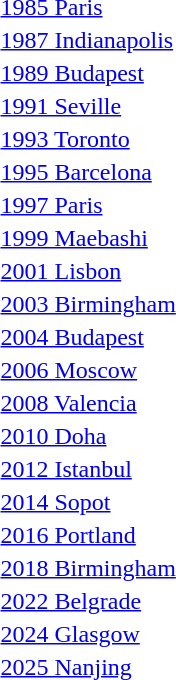<table>
<tr>
<td><a href='#'>1985 Paris</a><br></td>
<td></td>
<td></td>
<td></td>
</tr>
<tr>
<td><a href='#'>1987 Indianapolis</a><br></td>
<td></td>
<td></td>
<td></td>
</tr>
<tr>
<td><a href='#'>1989 Budapest</a><br></td>
<td></td>
<td></td>
<td></td>
</tr>
<tr>
<td><a href='#'>1991 Seville</a><br></td>
<td></td>
<td></td>
<td></td>
</tr>
<tr>
<td><a href='#'>1993 Toronto</a><br></td>
<td></td>
<td></td>
<td></td>
</tr>
<tr>
<td><a href='#'>1995 Barcelona</a><br></td>
<td></td>
<td></td>
<td></td>
</tr>
<tr>
<td><a href='#'>1997 Paris</a><br></td>
<td></td>
<td></td>
<td></td>
</tr>
<tr>
<td><a href='#'>1999 Maebashi</a><br></td>
<td></td>
<td></td>
<td></td>
</tr>
<tr>
<td><a href='#'>2001 Lisbon</a><br></td>
<td></td>
<td></td>
<td></td>
</tr>
<tr>
<td><a href='#'>2003 Birmingham</a><br></td>
<td></td>
<td></td>
<td></td>
</tr>
<tr>
<td><a href='#'>2004 Budapest</a><br></td>
<td></td>
<td></td>
<td></td>
</tr>
<tr>
<td><a href='#'>2006 Moscow</a><br></td>
<td></td>
<td></td>
<td></td>
</tr>
<tr>
<td><a href='#'>2008 Valencia</a><br></td>
<td></td>
<td></td>
<td></td>
</tr>
<tr>
<td><a href='#'>2010 Doha</a><br></td>
<td></td>
<td></td>
<td></td>
</tr>
<tr>
<td><a href='#'>2012 Istanbul</a><br></td>
<td></td>
<td></td>
<td></td>
</tr>
<tr>
<td><a href='#'>2014 Sopot</a><br></td>
<td></td>
<td></td>
<td></td>
</tr>
<tr>
<td><a href='#'>2016 Portland</a><br></td>
<td></td>
<td></td>
<td></td>
</tr>
<tr>
<td><a href='#'>2018 Birmingham</a><br></td>
<td></td>
<td></td>
<td></td>
</tr>
<tr>
<td><a href='#'>2022 Belgrade</a><br></td>
<td></td>
<td></td>
<td></td>
</tr>
<tr>
<td><a href='#'>2024 Glasgow</a><br></td>
<td></td>
<td></td>
<td></td>
</tr>
<tr>
<td><a href='#'>2025 Nanjing</a><br></td>
<td></td>
<td></td>
<td></td>
</tr>
</table>
